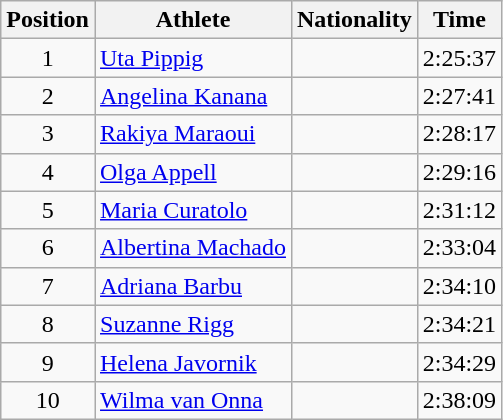<table class="wikitable sortable">
<tr>
<th>Position</th>
<th>Athlete</th>
<th>Nationality</th>
<th>Time</th>
</tr>
<tr>
<td style="text-align:center">1</td>
<td><a href='#'>Uta Pippig</a></td>
<td></td>
<td>2:25:37</td>
</tr>
<tr>
<td style="text-align:center">2</td>
<td><a href='#'>Angelina Kanana</a></td>
<td></td>
<td>2:27:41</td>
</tr>
<tr>
<td style="text-align:center">3</td>
<td><a href='#'>Rakiya Maraoui</a></td>
<td></td>
<td>2:28:17</td>
</tr>
<tr>
<td style="text-align:center">4</td>
<td><a href='#'>Olga Appell</a></td>
<td></td>
<td>2:29:16</td>
</tr>
<tr>
<td style="text-align:center">5</td>
<td><a href='#'>Maria Curatolo</a></td>
<td></td>
<td>2:31:12</td>
</tr>
<tr>
<td style="text-align:center">6</td>
<td><a href='#'>Albertina Machado</a></td>
<td></td>
<td>2:33:04</td>
</tr>
<tr>
<td style="text-align:center">7</td>
<td><a href='#'>Adriana Barbu</a></td>
<td></td>
<td>2:34:10</td>
</tr>
<tr>
<td style="text-align:center">8</td>
<td><a href='#'>Suzanne Rigg</a></td>
<td></td>
<td>2:34:21</td>
</tr>
<tr>
<td style="text-align:center">9</td>
<td><a href='#'>Helena Javornik</a></td>
<td></td>
<td>2:34:29</td>
</tr>
<tr>
<td style="text-align:center">10</td>
<td><a href='#'>Wilma van Onna</a></td>
<td></td>
<td>2:38:09</td>
</tr>
</table>
